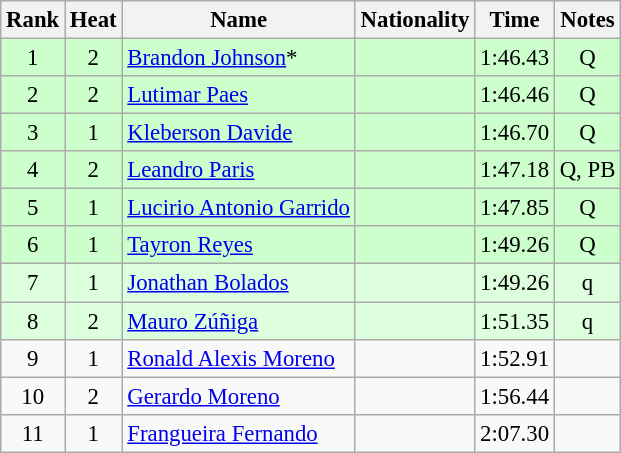<table class="wikitable sortable" style="text-align:center;font-size:95%">
<tr>
<th>Rank</th>
<th>Heat</th>
<th>Name</th>
<th>Nationality</th>
<th>Time</th>
<th>Notes</th>
</tr>
<tr bgcolor=ccffcc>
<td>1</td>
<td>2</td>
<td align=left><a href='#'>Brandon Johnson</a>*</td>
<td align=left></td>
<td>1:46.43</td>
<td>Q</td>
</tr>
<tr bgcolor=ccffcc>
<td>2</td>
<td>2</td>
<td align=left><a href='#'>Lutimar Paes</a></td>
<td align=left></td>
<td>1:46.46</td>
<td>Q</td>
</tr>
<tr bgcolor=ccffcc>
<td>3</td>
<td>1</td>
<td align=left><a href='#'>Kleberson Davide</a></td>
<td align=left></td>
<td>1:46.70</td>
<td>Q</td>
</tr>
<tr bgcolor=ccffcc>
<td>4</td>
<td>2</td>
<td align=left><a href='#'>Leandro Paris</a></td>
<td align=left></td>
<td>1:47.18</td>
<td>Q, PB</td>
</tr>
<tr bgcolor=ccffcc>
<td>5</td>
<td>1</td>
<td align=left><a href='#'>Lucirio Antonio Garrido</a></td>
<td align=left></td>
<td>1:47.85</td>
<td>Q</td>
</tr>
<tr bgcolor=ccffcc>
<td>6</td>
<td>1</td>
<td align=left><a href='#'>Tayron Reyes</a></td>
<td align=left></td>
<td>1:49.26</td>
<td>Q</td>
</tr>
<tr bgcolor=ddffdd>
<td>7</td>
<td>1</td>
<td align=left><a href='#'>Jonathan Bolados</a></td>
<td align=left></td>
<td>1:49.26</td>
<td>q</td>
</tr>
<tr bgcolor=ddffdd>
<td>8</td>
<td>2</td>
<td align=left><a href='#'>Mauro Zúñiga</a></td>
<td align=left></td>
<td>1:51.35</td>
<td>q</td>
</tr>
<tr>
<td>9</td>
<td>1</td>
<td align=left><a href='#'>Ronald Alexis Moreno</a></td>
<td align=left></td>
<td>1:52.91</td>
<td></td>
</tr>
<tr>
<td>10</td>
<td>2</td>
<td align=left><a href='#'>Gerardo Moreno</a></td>
<td align=left></td>
<td>1:56.44</td>
<td></td>
</tr>
<tr>
<td>11</td>
<td>1</td>
<td align=left><a href='#'>Frangueira Fernando</a></td>
<td align=left></td>
<td>2:07.30</td>
<td></td>
</tr>
</table>
